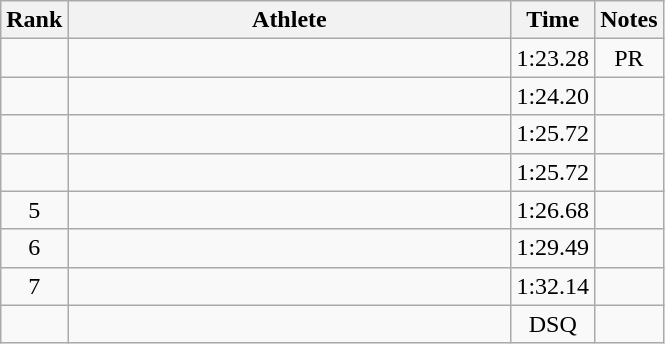<table class="wikitable" style="text-align:center">
<tr>
<th>Rank</th>
<th Style="width:18em">Athlete</th>
<th>Time</th>
<th>Notes</th>
</tr>
<tr>
<td></td>
<td style="text-align:left"></td>
<td>1:23.28</td>
<td>PR</td>
</tr>
<tr>
<td></td>
<td style="text-align:left"></td>
<td>1:24.20</td>
<td></td>
</tr>
<tr>
<td></td>
<td style="text-align:left"></td>
<td>1:25.72</td>
<td></td>
</tr>
<tr>
<td></td>
<td style="text-align:left"></td>
<td>1:25.72</td>
<td></td>
</tr>
<tr>
<td>5</td>
<td style="text-align:left"></td>
<td>1:26.68</td>
<td></td>
</tr>
<tr>
<td>6</td>
<td style="text-align:left"></td>
<td>1:29.49</td>
<td></td>
</tr>
<tr>
<td>7</td>
<td style="text-align:left"></td>
<td>1:32.14</td>
<td></td>
</tr>
<tr>
<td></td>
<td style="text-align:left"></td>
<td>DSQ</td>
<td></td>
</tr>
</table>
